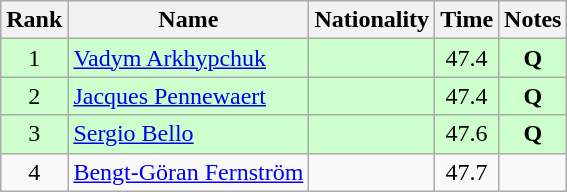<table class="wikitable sortable" style="text-align:center">
<tr>
<th>Rank</th>
<th>Name</th>
<th>Nationality</th>
<th>Time</th>
<th>Notes</th>
</tr>
<tr bgcolor=ccffcc>
<td>1</td>
<td align=left><a href='#'>Vadym Arkhypchuk</a></td>
<td align=left></td>
<td>47.4</td>
<td><strong>Q</strong></td>
</tr>
<tr bgcolor=ccffcc>
<td>2</td>
<td align=left><a href='#'>Jacques Pennewaert</a></td>
<td align=left></td>
<td>47.4</td>
<td><strong>Q</strong></td>
</tr>
<tr bgcolor=ccffcc>
<td>3</td>
<td align=left><a href='#'>Sergio Bello</a></td>
<td align=left></td>
<td>47.6</td>
<td><strong>Q</strong></td>
</tr>
<tr>
<td>4</td>
<td align=left><a href='#'>Bengt-Göran Fernström</a></td>
<td align=left></td>
<td>47.7</td>
<td></td>
</tr>
</table>
